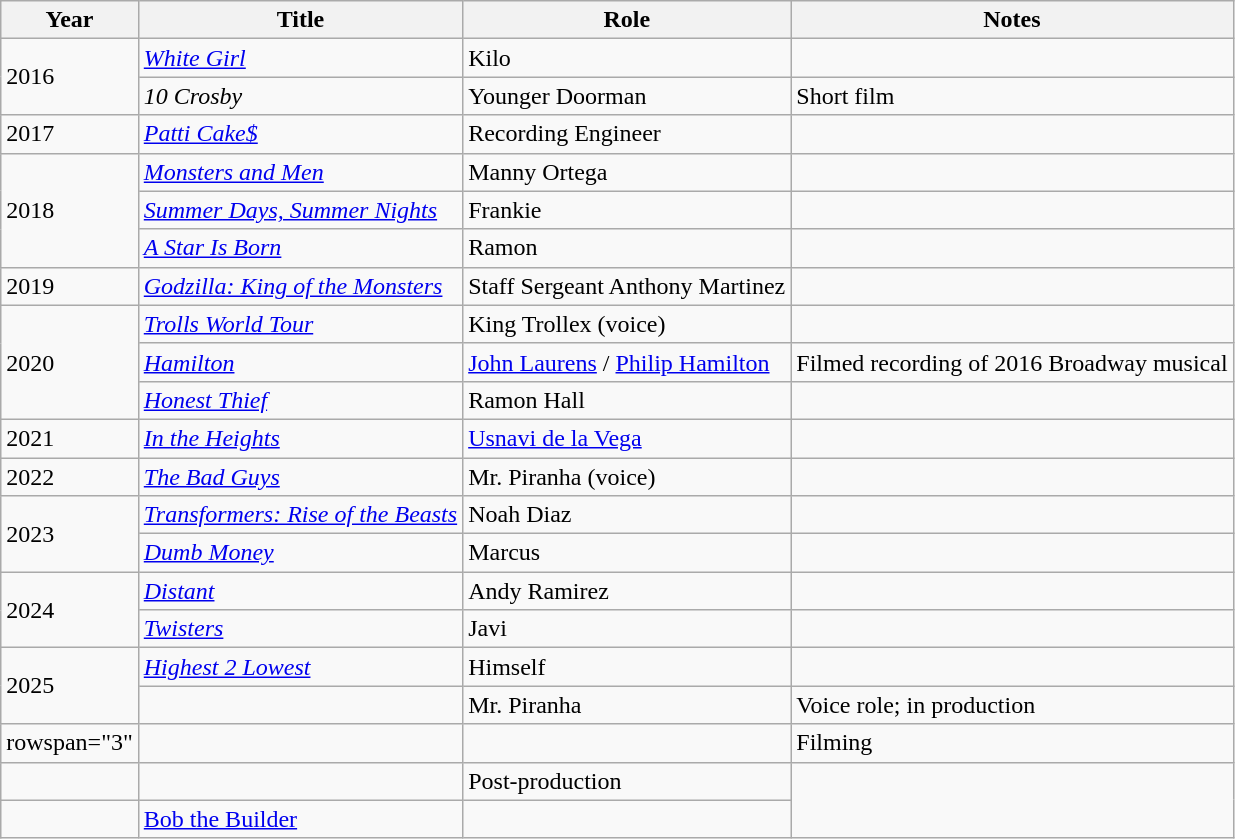<table class="wikitable sortable">
<tr>
<th>Year</th>
<th>Title</th>
<th>Role</th>
<th class="unsortable">Notes</th>
</tr>
<tr>
<td rowspan="2">2016</td>
<td><em><a href='#'>White Girl</a></em></td>
<td>Kilo</td>
<td></td>
</tr>
<tr>
<td><em>10 Crosby</em></td>
<td>Younger Doorman</td>
<td>Short film</td>
</tr>
<tr>
<td>2017</td>
<td><em><a href='#'>Patti Cake$</a></em></td>
<td>Recording Engineer</td>
<td></td>
</tr>
<tr>
<td rowspan="3">2018</td>
<td><em><a href='#'>Monsters and Men</a></em></td>
<td>Manny Ortega</td>
<td></td>
</tr>
<tr>
<td><em><a href='#'>Summer Days, Summer Nights</a></em></td>
<td>Frankie</td>
<td></td>
</tr>
<tr>
<td><em><a href='#'>A Star Is Born</a></em></td>
<td>Ramon</td>
<td></td>
</tr>
<tr>
<td>2019</td>
<td><em><a href='#'>Godzilla: King of the Monsters</a></em></td>
<td>Staff Sergeant Anthony Martinez</td>
<td></td>
</tr>
<tr>
<td rowspan="3">2020</td>
<td><em><a href='#'>Trolls World Tour</a></em></td>
<td>King Trollex (voice)</td>
<td></td>
</tr>
<tr>
<td><em><a href='#'>Hamilton</a></em></td>
<td><a href='#'>John Laurens</a> / <a href='#'>Philip Hamilton</a></td>
<td>Filmed recording of 2016 Broadway musical</td>
</tr>
<tr>
<td><em><a href='#'>Honest Thief</a></em></td>
<td>Ramon Hall</td>
<td></td>
</tr>
<tr>
<td>2021</td>
<td><em><a href='#'>In the Heights</a></em></td>
<td><a href='#'>Usnavi de la Vega</a></td>
<td></td>
</tr>
<tr>
<td>2022</td>
<td><em><a href='#'>The Bad Guys</a></em></td>
<td>Mr. Piranha (voice)</td>
<td></td>
</tr>
<tr>
<td rowspan="2">2023</td>
<td><em><a href='#'>Transformers: Rise of the Beasts</a></em></td>
<td>Noah Diaz</td>
<td></td>
</tr>
<tr>
<td><em><a href='#'>Dumb Money</a></em></td>
<td>Marcus</td>
<td></td>
</tr>
<tr>
<td rowspan="2">2024</td>
<td><em><a href='#'>Distant</a></em></td>
<td>Andy Ramirez</td>
<td></td>
</tr>
<tr>
<td><em><a href='#'>Twisters</a></em></td>
<td>Javi</td>
<td></td>
</tr>
<tr>
<td rowspan="2">2025</td>
<td><a href='#'><em>Highest 2 Lowest</em></a></td>
<td>Himself</td>
<td></td>
</tr>
<tr>
<td></td>
<td>Mr. Piranha</td>
<td rowspan="1">Voice role; in production</td>
</tr>
<tr>
<td>rowspan="3" </td>
<td></td>
<td></td>
<td>Filming</td>
</tr>
<tr>
<td></td>
<td></td>
<td>Post-production</td>
</tr>
<tr>
<td></td>
<td><a href='#'>Bob the Builder</a></td>
<td></td>
</tr>
</table>
